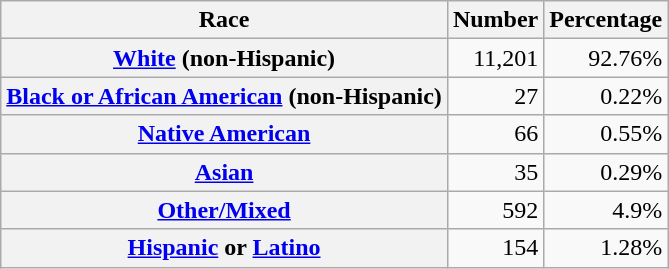<table class="wikitable" style="text-align:right">
<tr>
<th scope="col">Race</th>
<th scope="col">Number</th>
<th scope="col">Percentage</th>
</tr>
<tr>
<th scope="row"><a href='#'>White</a> (non-Hispanic)</th>
<td>11,201</td>
<td>92.76%</td>
</tr>
<tr>
<th scope="row"><a href='#'>Black or African American</a> (non-Hispanic)</th>
<td>27</td>
<td>0.22%</td>
</tr>
<tr>
<th scope="row"><a href='#'>Native American</a></th>
<td>66</td>
<td>0.55%</td>
</tr>
<tr>
<th scope="row"><a href='#'>Asian</a></th>
<td>35</td>
<td>0.29%</td>
</tr>
<tr>
<th scope="row"><a href='#'>Other/Mixed</a></th>
<td>592</td>
<td>4.9%</td>
</tr>
<tr>
<th scope="row"><a href='#'>Hispanic</a> or <a href='#'>Latino</a></th>
<td>154</td>
<td>1.28%</td>
</tr>
</table>
